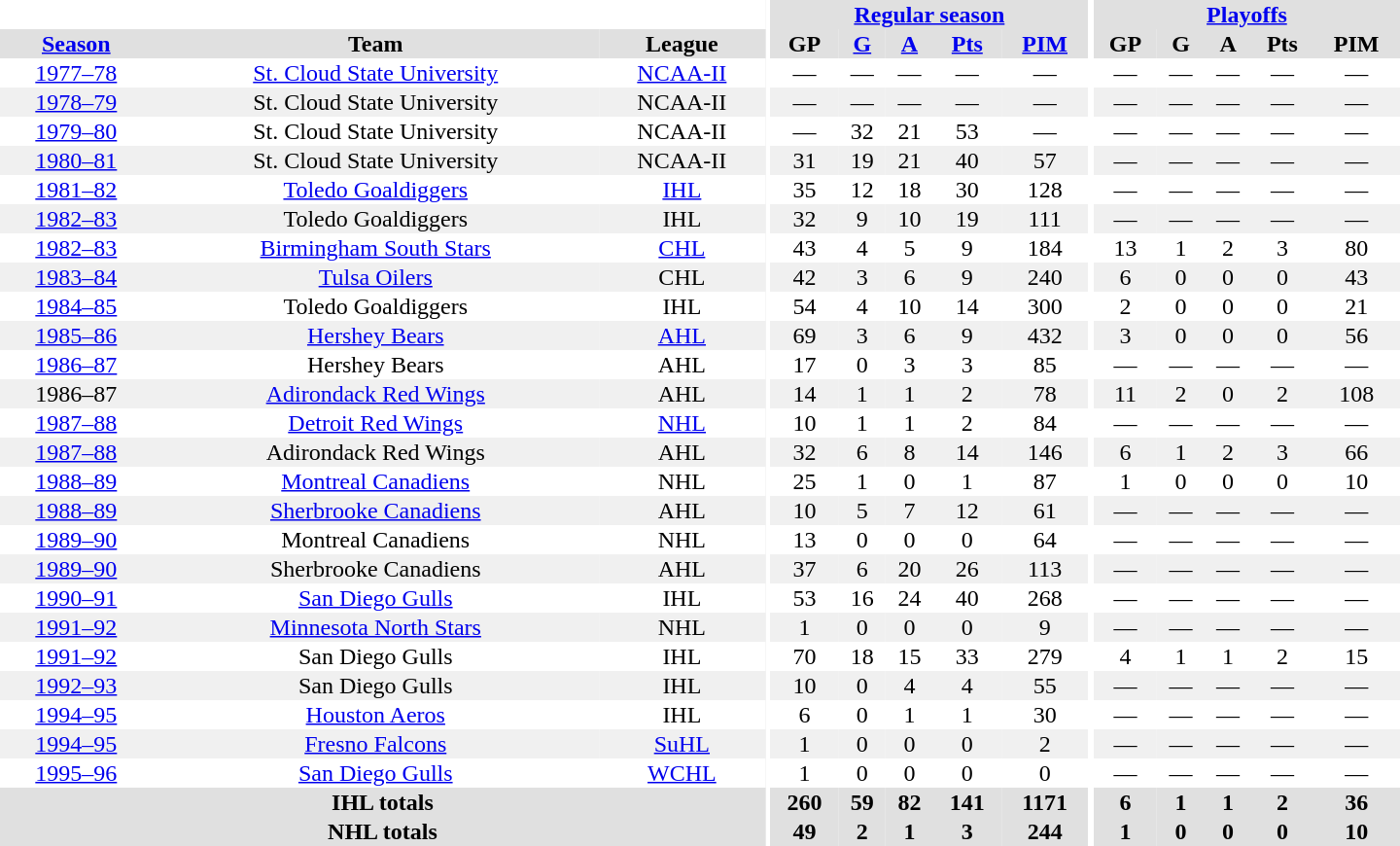<table border="0" cellpadding="1" cellspacing="0" style="text-align:center; width:60em">
<tr bgcolor="#e0e0e0">
<th colspan="3" bgcolor="#ffffff"></th>
<th rowspan="100" bgcolor="#ffffff"></th>
<th colspan="5"><a href='#'>Regular season</a></th>
<th rowspan="100" bgcolor="#ffffff"></th>
<th colspan="5"><a href='#'>Playoffs</a></th>
</tr>
<tr bgcolor="#e0e0e0">
<th><a href='#'>Season</a></th>
<th>Team</th>
<th>League</th>
<th>GP</th>
<th><a href='#'>G</a></th>
<th><a href='#'>A</a></th>
<th><a href='#'>Pts</a></th>
<th><a href='#'>PIM</a></th>
<th>GP</th>
<th>G</th>
<th>A</th>
<th>Pts</th>
<th>PIM</th>
</tr>
<tr>
<td><a href='#'>1977–78</a></td>
<td><a href='#'>St. Cloud State University</a></td>
<td><a href='#'>NCAA-II</a></td>
<td>—</td>
<td>—</td>
<td>—</td>
<td>—</td>
<td>—</td>
<td>—</td>
<td>—</td>
<td>—</td>
<td>—</td>
<td>—</td>
</tr>
<tr bgcolor="#f0f0f0">
<td><a href='#'>1978–79</a></td>
<td>St. Cloud State University</td>
<td>NCAA-II</td>
<td>—</td>
<td>—</td>
<td>—</td>
<td>—</td>
<td>—</td>
<td>—</td>
<td>—</td>
<td>—</td>
<td>—</td>
<td>—</td>
</tr>
<tr>
<td><a href='#'>1979–80</a></td>
<td>St. Cloud State University</td>
<td>NCAA-II</td>
<td>—</td>
<td>32</td>
<td>21</td>
<td>53</td>
<td>—</td>
<td>—</td>
<td>—</td>
<td>—</td>
<td>—</td>
<td>—</td>
</tr>
<tr bgcolor="#f0f0f0">
<td><a href='#'>1980–81</a></td>
<td>St. Cloud State University</td>
<td>NCAA-II</td>
<td>31</td>
<td>19</td>
<td>21</td>
<td>40</td>
<td>57</td>
<td>—</td>
<td>—</td>
<td>—</td>
<td>—</td>
<td>—</td>
</tr>
<tr>
<td><a href='#'>1981–82</a></td>
<td><a href='#'>Toledo Goaldiggers</a></td>
<td><a href='#'>IHL</a></td>
<td>35</td>
<td>12</td>
<td>18</td>
<td>30</td>
<td>128</td>
<td>—</td>
<td>—</td>
<td>—</td>
<td>—</td>
<td>—</td>
</tr>
<tr bgcolor="#f0f0f0">
<td><a href='#'>1982–83</a></td>
<td>Toledo Goaldiggers</td>
<td>IHL</td>
<td>32</td>
<td>9</td>
<td>10</td>
<td>19</td>
<td>111</td>
<td>—</td>
<td>—</td>
<td>—</td>
<td>—</td>
<td>—</td>
</tr>
<tr>
<td><a href='#'>1982–83</a></td>
<td><a href='#'>Birmingham South Stars</a></td>
<td><a href='#'>CHL</a></td>
<td>43</td>
<td>4</td>
<td>5</td>
<td>9</td>
<td>184</td>
<td>13</td>
<td>1</td>
<td>2</td>
<td>3</td>
<td>80</td>
</tr>
<tr bgcolor="#f0f0f0">
<td><a href='#'>1983–84</a></td>
<td><a href='#'>Tulsa Oilers</a></td>
<td>CHL</td>
<td>42</td>
<td>3</td>
<td>6</td>
<td>9</td>
<td>240</td>
<td>6</td>
<td>0</td>
<td>0</td>
<td>0</td>
<td>43</td>
</tr>
<tr>
<td><a href='#'>1984–85</a></td>
<td>Toledo Goaldiggers</td>
<td>IHL</td>
<td>54</td>
<td>4</td>
<td>10</td>
<td>14</td>
<td>300</td>
<td>2</td>
<td>0</td>
<td>0</td>
<td>0</td>
<td>21</td>
</tr>
<tr bgcolor="#f0f0f0">
<td><a href='#'>1985–86</a></td>
<td><a href='#'>Hershey Bears</a></td>
<td><a href='#'>AHL</a></td>
<td>69</td>
<td>3</td>
<td>6</td>
<td>9</td>
<td>432</td>
<td>3</td>
<td>0</td>
<td>0</td>
<td>0</td>
<td>56</td>
</tr>
<tr>
<td><a href='#'>1986–87</a></td>
<td>Hershey Bears</td>
<td>AHL</td>
<td>17</td>
<td>0</td>
<td>3</td>
<td>3</td>
<td>85</td>
<td>—</td>
<td>—</td>
<td>—</td>
<td>—</td>
<td>—</td>
</tr>
<tr bgcolor="#f0f0f0">
<td>1986–87</td>
<td><a href='#'>Adirondack Red Wings</a></td>
<td>AHL</td>
<td>14</td>
<td>1</td>
<td>1</td>
<td>2</td>
<td>78</td>
<td>11</td>
<td>2</td>
<td>0</td>
<td>2</td>
<td>108</td>
</tr>
<tr>
<td><a href='#'>1987–88</a></td>
<td><a href='#'>Detroit Red Wings</a></td>
<td><a href='#'>NHL</a></td>
<td>10</td>
<td>1</td>
<td>1</td>
<td>2</td>
<td>84</td>
<td>—</td>
<td>—</td>
<td>—</td>
<td>—</td>
<td>—</td>
</tr>
<tr bgcolor="#f0f0f0">
<td><a href='#'>1987–88</a></td>
<td>Adirondack Red Wings</td>
<td>AHL</td>
<td>32</td>
<td>6</td>
<td>8</td>
<td>14</td>
<td>146</td>
<td>6</td>
<td>1</td>
<td>2</td>
<td>3</td>
<td>66</td>
</tr>
<tr>
<td><a href='#'>1988–89</a></td>
<td><a href='#'>Montreal Canadiens</a></td>
<td>NHL</td>
<td>25</td>
<td>1</td>
<td>0</td>
<td>1</td>
<td>87</td>
<td>1</td>
<td>0</td>
<td>0</td>
<td>0</td>
<td>10</td>
</tr>
<tr bgcolor="#f0f0f0">
<td><a href='#'>1988–89</a></td>
<td><a href='#'>Sherbrooke Canadiens</a></td>
<td>AHL</td>
<td>10</td>
<td>5</td>
<td>7</td>
<td>12</td>
<td>61</td>
<td>—</td>
<td>—</td>
<td>—</td>
<td>—</td>
<td>—</td>
</tr>
<tr>
<td><a href='#'>1989–90</a></td>
<td>Montreal Canadiens</td>
<td>NHL</td>
<td>13</td>
<td>0</td>
<td>0</td>
<td>0</td>
<td>64</td>
<td>—</td>
<td>—</td>
<td>—</td>
<td>—</td>
<td>—</td>
</tr>
<tr bgcolor="#f0f0f0">
<td><a href='#'>1989–90</a></td>
<td>Sherbrooke Canadiens</td>
<td>AHL</td>
<td>37</td>
<td>6</td>
<td>20</td>
<td>26</td>
<td>113</td>
<td>—</td>
<td>—</td>
<td>—</td>
<td>—</td>
<td>—</td>
</tr>
<tr>
<td><a href='#'>1990–91</a></td>
<td><a href='#'>San Diego Gulls</a></td>
<td>IHL</td>
<td>53</td>
<td>16</td>
<td>24</td>
<td>40</td>
<td>268</td>
<td>—</td>
<td>—</td>
<td>—</td>
<td>—</td>
<td>—</td>
</tr>
<tr bgcolor="#f0f0f0">
<td><a href='#'>1991–92</a></td>
<td><a href='#'>Minnesota North Stars</a></td>
<td>NHL</td>
<td>1</td>
<td>0</td>
<td>0</td>
<td>0</td>
<td>9</td>
<td>—</td>
<td>—</td>
<td>—</td>
<td>—</td>
<td>—</td>
</tr>
<tr>
<td><a href='#'>1991–92</a></td>
<td>San Diego Gulls</td>
<td>IHL</td>
<td>70</td>
<td>18</td>
<td>15</td>
<td>33</td>
<td>279</td>
<td>4</td>
<td>1</td>
<td>1</td>
<td>2</td>
<td>15</td>
</tr>
<tr bgcolor="#f0f0f0">
<td><a href='#'>1992–93</a></td>
<td>San Diego Gulls</td>
<td>IHL</td>
<td>10</td>
<td>0</td>
<td>4</td>
<td>4</td>
<td>55</td>
<td>—</td>
<td>—</td>
<td>—</td>
<td>—</td>
<td>—</td>
</tr>
<tr>
<td><a href='#'>1994–95</a></td>
<td><a href='#'>Houston Aeros</a></td>
<td>IHL</td>
<td>6</td>
<td>0</td>
<td>1</td>
<td>1</td>
<td>30</td>
<td>—</td>
<td>—</td>
<td>—</td>
<td>—</td>
<td>—</td>
</tr>
<tr bgcolor="#f0f0f0">
<td><a href='#'>1994–95</a></td>
<td><a href='#'>Fresno Falcons</a></td>
<td><a href='#'>SuHL</a></td>
<td>1</td>
<td>0</td>
<td>0</td>
<td>0</td>
<td>2</td>
<td>—</td>
<td>—</td>
<td>—</td>
<td>—</td>
<td>—</td>
</tr>
<tr>
<td><a href='#'>1995–96</a></td>
<td><a href='#'>San Diego Gulls</a></td>
<td><a href='#'>WCHL</a></td>
<td>1</td>
<td>0</td>
<td>0</td>
<td>0</td>
<td>0</td>
<td>—</td>
<td>—</td>
<td>—</td>
<td>—</td>
<td>—</td>
</tr>
<tr bgcolor="#e0e0e0">
<th colspan="3">IHL totals</th>
<th>260</th>
<th>59</th>
<th>82</th>
<th>141</th>
<th>1171</th>
<th>6</th>
<th>1</th>
<th>1</th>
<th>2</th>
<th>36</th>
</tr>
<tr bgcolor="#e0e0e0">
<th colspan="3">NHL totals</th>
<th>49</th>
<th>2</th>
<th>1</th>
<th>3</th>
<th>244</th>
<th>1</th>
<th>0</th>
<th>0</th>
<th>0</th>
<th>10</th>
</tr>
</table>
